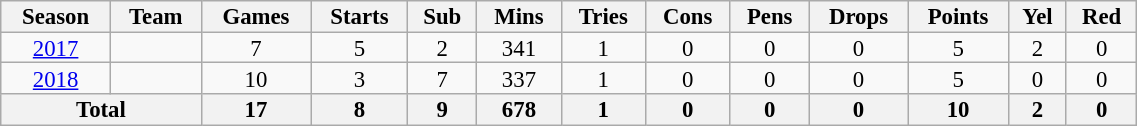<table class="wikitable" style="text-align:center; line-height:90%; font-size:95%; width:60%;">
<tr>
<th>Season</th>
<th>Team</th>
<th>Games</th>
<th>Starts</th>
<th>Sub</th>
<th>Mins</th>
<th>Tries</th>
<th>Cons</th>
<th>Pens</th>
<th>Drops</th>
<th>Points</th>
<th>Yel</th>
<th>Red</th>
</tr>
<tr>
<td><a href='#'>2017</a></td>
<td></td>
<td>7</td>
<td>5</td>
<td>2</td>
<td>341</td>
<td>1</td>
<td>0</td>
<td>0</td>
<td>0</td>
<td>5</td>
<td>2</td>
<td>0</td>
</tr>
<tr>
<td><a href='#'>2018</a></td>
<td></td>
<td>10</td>
<td>3</td>
<td>7</td>
<td>337</td>
<td>1</td>
<td>0</td>
<td>0</td>
<td>0</td>
<td>5</td>
<td>0</td>
<td>0</td>
</tr>
<tr>
<th colspan="2">Total</th>
<th>17</th>
<th>8</th>
<th>9</th>
<th>678</th>
<th>1</th>
<th>0</th>
<th>0</th>
<th>0</th>
<th>10</th>
<th>2</th>
<th>0</th>
</tr>
</table>
